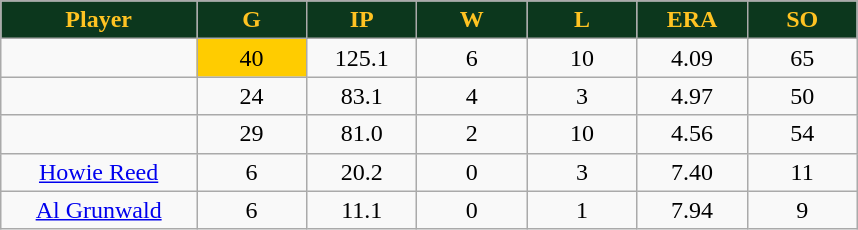<table class="wikitable sortable">
<tr>
<th style="background:#0C371D;color:#ffc322;" width="16%">Player</th>
<th style="background:#0C371D;color:#ffc322;" width="9%">G</th>
<th style="background:#0C371D;color:#ffc322;" width="9%">IP</th>
<th style="background:#0C371D;color:#ffc322;" width="9%">W</th>
<th style="background:#0C371D;color:#ffc322;" width="9%">L</th>
<th style="background:#0C371D;color:#ffc322;" width="9%">ERA</th>
<th style="background:#0C371D;color:#ffc322;" width="9%">SO</th>
</tr>
<tr align="center">
<td></td>
<td bgcolor="#FFCC00">40</td>
<td>125.1</td>
<td>6</td>
<td>10</td>
<td>4.09</td>
<td>65</td>
</tr>
<tr align="center">
<td></td>
<td>24</td>
<td>83.1</td>
<td>4</td>
<td>3</td>
<td>4.97</td>
<td>50</td>
</tr>
<tr align="center">
<td></td>
<td>29</td>
<td>81.0</td>
<td>2</td>
<td>10</td>
<td>4.56</td>
<td>54</td>
</tr>
<tr align="center">
<td><a href='#'>Howie Reed</a></td>
<td>6</td>
<td>20.2</td>
<td>0</td>
<td>3</td>
<td>7.40</td>
<td>11</td>
</tr>
<tr align=center>
<td><a href='#'>Al Grunwald</a></td>
<td>6</td>
<td>11.1</td>
<td>0</td>
<td>1</td>
<td>7.94</td>
<td>9</td>
</tr>
</table>
